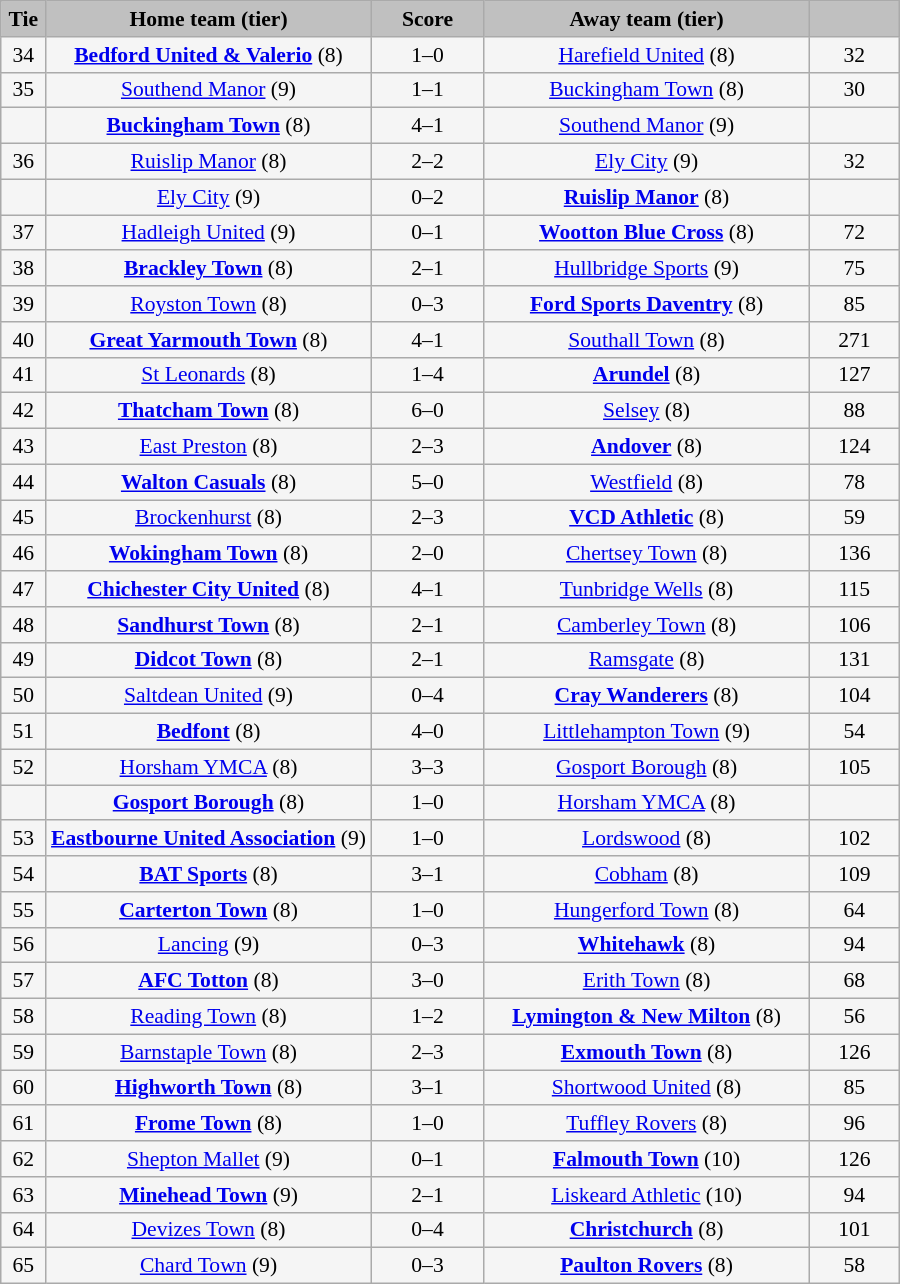<table class="wikitable" style="width: 600px; background:WhiteSmoke; text-align:center; font-size:90%">
<tr>
<td scope="col" style="width:  5.00%; background:silver;"><strong>Tie</strong></td>
<td scope="col" style="width: 36.25%; background:silver;"><strong>Home team (tier)</strong></td>
<td scope="col" style="width: 12.50%; background:silver;"><strong>Score</strong></td>
<td scope="col" style="width: 36.25%; background:silver;"><strong>Away team (tier)</strong></td>
<td scope="col" style="width: 10.00%; background:silver;"><strong></strong></td>
</tr>
<tr>
<td>34</td>
<td><strong><a href='#'>Bedford United & Valerio</a></strong> (8)</td>
<td>1–0</td>
<td><a href='#'>Harefield United</a> (8)</td>
<td>32</td>
</tr>
<tr>
<td>35</td>
<td><a href='#'>Southend Manor</a> (9)</td>
<td>1–1</td>
<td><a href='#'>Buckingham Town</a> (8)</td>
<td>30</td>
</tr>
<tr>
<td><em></em></td>
<td><strong><a href='#'>Buckingham Town</a></strong> (8)</td>
<td>4–1</td>
<td><a href='#'>Southend Manor</a> (9)</td>
</tr>
<tr>
<td>36</td>
<td><a href='#'>Ruislip Manor</a> (8)</td>
<td>2–2</td>
<td><a href='#'>Ely City</a> (9)</td>
<td>32</td>
</tr>
<tr>
<td><em></em></td>
<td><a href='#'>Ely City</a> (9)</td>
<td>0–2</td>
<td><strong><a href='#'>Ruislip Manor</a></strong> (8)</td>
</tr>
<tr>
<td>37</td>
<td><a href='#'>Hadleigh United</a> (9)</td>
<td>0–1</td>
<td><strong><a href='#'>Wootton Blue Cross</a></strong> (8)</td>
<td>72</td>
</tr>
<tr>
<td>38</td>
<td><strong><a href='#'>Brackley Town</a></strong> (8)</td>
<td>2–1</td>
<td><a href='#'>Hullbridge Sports</a> (9)</td>
<td>75</td>
</tr>
<tr>
<td>39</td>
<td><a href='#'>Royston Town</a> (8)</td>
<td>0–3</td>
<td><strong><a href='#'>Ford Sports Daventry</a></strong> (8)</td>
<td>85</td>
</tr>
<tr>
<td>40</td>
<td><strong><a href='#'>Great Yarmouth Town</a></strong> (8)</td>
<td>4–1</td>
<td><a href='#'>Southall Town</a> (8)</td>
<td>271</td>
</tr>
<tr>
<td>41</td>
<td><a href='#'>St Leonards</a> (8)</td>
<td>1–4</td>
<td><strong><a href='#'>Arundel</a></strong> (8)</td>
<td>127</td>
</tr>
<tr>
<td>42</td>
<td><strong><a href='#'>Thatcham Town</a></strong> (8)</td>
<td>6–0</td>
<td><a href='#'>Selsey</a> (8)</td>
<td>88</td>
</tr>
<tr>
<td>43</td>
<td><a href='#'>East Preston</a> (8)</td>
<td>2–3</td>
<td><strong><a href='#'>Andover</a></strong> (8)</td>
<td>124</td>
</tr>
<tr>
<td>44</td>
<td><strong><a href='#'>Walton Casuals</a></strong> (8)</td>
<td>5–0</td>
<td><a href='#'>Westfield</a> (8)</td>
<td>78</td>
</tr>
<tr>
<td>45</td>
<td><a href='#'>Brockenhurst</a> (8)</td>
<td>2–3</td>
<td><strong><a href='#'>VCD Athletic</a></strong> (8)</td>
<td>59</td>
</tr>
<tr>
<td>46</td>
<td><strong><a href='#'>Wokingham Town</a></strong> (8)</td>
<td>2–0</td>
<td><a href='#'>Chertsey Town</a> (8)</td>
<td>136</td>
</tr>
<tr>
<td>47</td>
<td><strong><a href='#'>Chichester City United</a></strong> (8)</td>
<td>4–1</td>
<td><a href='#'>Tunbridge Wells</a> (8)</td>
<td>115</td>
</tr>
<tr>
<td>48</td>
<td><strong><a href='#'>Sandhurst Town</a></strong> (8)</td>
<td>2–1</td>
<td><a href='#'>Camberley Town</a> (8)</td>
<td>106</td>
</tr>
<tr>
<td>49</td>
<td><strong><a href='#'>Didcot Town</a></strong> (8)</td>
<td>2–1</td>
<td><a href='#'>Ramsgate</a> (8)</td>
<td>131</td>
</tr>
<tr>
<td>50</td>
<td><a href='#'>Saltdean United</a> (9)</td>
<td>0–4</td>
<td><strong><a href='#'>Cray Wanderers</a></strong> (8)</td>
<td>104</td>
</tr>
<tr>
<td>51</td>
<td><strong><a href='#'>Bedfont</a></strong> (8)</td>
<td>4–0</td>
<td><a href='#'>Littlehampton Town</a> (9)</td>
<td>54</td>
</tr>
<tr>
<td>52</td>
<td><a href='#'>Horsham YMCA</a> (8)</td>
<td>3–3</td>
<td><a href='#'>Gosport Borough</a> (8)</td>
<td>105</td>
</tr>
<tr>
<td><em></em></td>
<td><strong><a href='#'>Gosport Borough</a></strong> (8)</td>
<td>1–0</td>
<td><a href='#'>Horsham YMCA</a> (8)</td>
</tr>
<tr>
<td>53</td>
<td><strong><a href='#'>Eastbourne United Association</a></strong> (9)</td>
<td>1–0</td>
<td><a href='#'>Lordswood</a> (8)</td>
<td>102</td>
</tr>
<tr>
<td>54</td>
<td><strong><a href='#'>BAT Sports</a></strong> (8)</td>
<td>3–1</td>
<td><a href='#'>Cobham</a> (8)</td>
<td>109</td>
</tr>
<tr>
<td>55</td>
<td><strong><a href='#'>Carterton Town</a></strong> (8)</td>
<td>1–0</td>
<td><a href='#'>Hungerford Town</a> (8)</td>
<td>64</td>
</tr>
<tr>
<td>56</td>
<td><a href='#'>Lancing</a> (9)</td>
<td>0–3</td>
<td><strong><a href='#'>Whitehawk</a></strong> (8)</td>
<td>94</td>
</tr>
<tr>
<td>57</td>
<td><strong><a href='#'>AFC Totton</a></strong> (8)</td>
<td>3–0</td>
<td><a href='#'>Erith Town</a> (8)</td>
<td>68</td>
</tr>
<tr>
<td>58</td>
<td><a href='#'>Reading Town</a> (8)</td>
<td>1–2</td>
<td><strong><a href='#'>Lymington & New Milton</a></strong> (8)</td>
<td>56</td>
</tr>
<tr>
<td>59</td>
<td><a href='#'>Barnstaple Town</a> (8)</td>
<td>2–3</td>
<td><strong><a href='#'>Exmouth Town</a></strong> (8)</td>
<td>126</td>
</tr>
<tr>
<td>60</td>
<td><strong><a href='#'>Highworth Town</a></strong> (8)</td>
<td>3–1</td>
<td><a href='#'>Shortwood United</a> (8)</td>
<td>85</td>
</tr>
<tr>
<td>61</td>
<td><strong><a href='#'>Frome Town</a></strong> (8)</td>
<td>1–0</td>
<td><a href='#'>Tuffley Rovers</a> (8)</td>
<td>96</td>
</tr>
<tr>
<td>62</td>
<td><a href='#'>Shepton Mallet</a> (9)</td>
<td>0–1</td>
<td><strong><a href='#'>Falmouth Town</a></strong> (10)</td>
<td>126</td>
</tr>
<tr>
<td>63</td>
<td><strong><a href='#'>Minehead Town</a></strong> (9)</td>
<td>2–1</td>
<td><a href='#'>Liskeard Athletic</a> (10)</td>
<td>94</td>
</tr>
<tr>
<td>64</td>
<td><a href='#'>Devizes Town</a> (8)</td>
<td>0–4</td>
<td><strong><a href='#'>Christchurch</a></strong> (8)</td>
<td>101</td>
</tr>
<tr>
<td>65</td>
<td><a href='#'>Chard Town</a> (9)</td>
<td>0–3</td>
<td><strong><a href='#'>Paulton Rovers</a></strong> (8)</td>
<td>58</td>
</tr>
</table>
